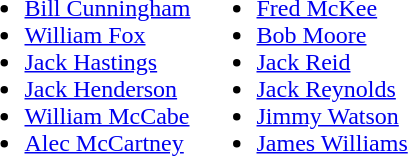<table>
<tr style="vertical-align:top">
<td><br><ul><li><a href='#'>Bill Cunningham</a></li><li><a href='#'>William Fox</a></li><li><a href='#'>Jack Hastings</a></li><li><a href='#'>Jack Henderson</a></li><li><a href='#'>William McCabe</a></li><li><a href='#'>Alec McCartney</a></li></ul></td>
<td><br><ul><li><a href='#'>Fred McKee</a></li><li><a href='#'>Bob Moore</a></li><li><a href='#'>Jack Reid</a></li><li><a href='#'>Jack Reynolds</a></li><li><a href='#'>Jimmy Watson</a></li><li><a href='#'>James Williams</a></li></ul></td>
</tr>
</table>
